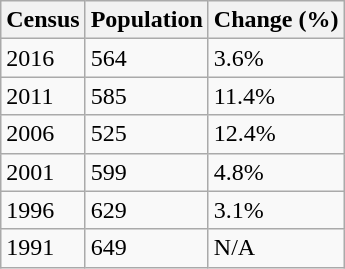<table class="wikitable">
<tr>
<th>Census</th>
<th>Population</th>
<th>Change (%)</th>
</tr>
<tr>
<td>2016</td>
<td>564</td>
<td> 3.6%</td>
</tr>
<tr>
<td>2011</td>
<td>585</td>
<td>11.4%</td>
</tr>
<tr>
<td>2006</td>
<td>525</td>
<td>12.4%</td>
</tr>
<tr>
<td>2001</td>
<td>599</td>
<td>4.8%</td>
</tr>
<tr>
<td>1996</td>
<td>629</td>
<td>3.1%</td>
</tr>
<tr>
<td>1991</td>
<td>649</td>
<td>N/A</td>
</tr>
</table>
